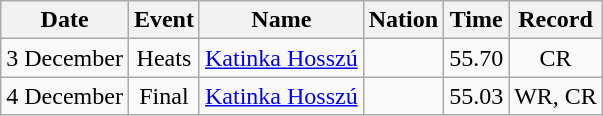<table class=wikitable style=text-align:center>
<tr>
<th>Date</th>
<th>Event</th>
<th>Name</th>
<th>Nation</th>
<th>Time</th>
<th>Record</th>
</tr>
<tr>
<td>3 December</td>
<td>Heats</td>
<td align=left><a href='#'>Katinka Hosszú</a></td>
<td align=left></td>
<td>55.70</td>
<td>CR</td>
</tr>
<tr>
<td>4 December</td>
<td>Final</td>
<td align=left><a href='#'>Katinka Hosszú</a></td>
<td align=left></td>
<td>55.03</td>
<td>WR, CR</td>
</tr>
</table>
